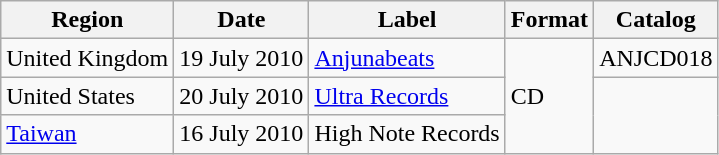<table class=wikitable>
<tr>
<th>Region</th>
<th>Date</th>
<th>Label</th>
<th>Format</th>
<th>Catalog</th>
</tr>
<tr>
<td>United Kingdom</td>
<td>19 July 2010</td>
<td><a href='#'>Anjunabeats</a></td>
<td rowspan="3">CD</td>
<td>ANJCD018</td>
</tr>
<tr>
<td>United States</td>
<td>20 July 2010</td>
<td><a href='#'>Ultra Records</a></td>
</tr>
<tr>
<td><a href='#'>Taiwan</a></td>
<td>16 July 2010</td>
<td>High Note Records</td>
</tr>
</table>
